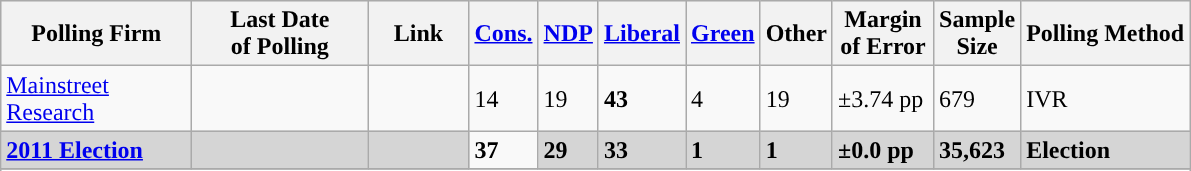<table class="wikitable sortable">
<tr style="background:#e9e9e9;">
<th style="width:120px">Polling Firm</th>
<th style="width:110px">Last Date<br>of Polling</th>
<th style="width:60px" class="unsortable">Link</th>
<th style="background-color:"><strong><a href='#'>Cons.</a></strong></th>
<th style="background-color:"><strong><a href='#'>NDP</a></strong></th>
<th style="background-color:"><strong><a href='#'>Liberal</a></strong></th>
<th style="background-color:"><strong><a href='#'>Green</a></strong></th>
<th style="background-color:"><strong>Other</strong></th>
<th style="width:60px;" class=unsortable>Margin<br>of Error</th>
<th style="width:50px;" class=unsortable>Sample<br>Size</th>
<th class=unsortable>Polling Method</th>
</tr>
<tr>
<td><a href='#'>Mainstreet Research</a></td>
<td></td>
<td></td>
<td>14</td>
<td>19</td>
<td><strong>43</strong></td>
<td>4</td>
<td>19</td>
<td>±3.74 pp</td>
<td>679</td>
<td>IVR</td>
</tr>
<tr>
<td style="background:#D5D5D5"><strong><a href='#'>2011 Election</a></strong></td>
<td style="background:#D5D5D5"><strong></strong></td>
<td style="background:#D5D5D5"></td>
<td><strong>37</strong></td>
<td style="background:#D5D5D5"><strong>29</strong></td>
<td style="background:#D5D5D5"><strong>33</strong></td>
<td style="background:#D5D5D5"><strong>1</strong></td>
<td style="background:#D5D5D5"><strong>1</strong></td>
<td style="background:#D5D5D5"><strong>±0.0 pp</strong></td>
<td style="background:#D5D5D5"><strong>35,623</strong></td>
<td style="background:#D5D5D5"><strong>Election</strong></td>
</tr>
<tr>
</tr>
<tr>
</tr>
</table>
